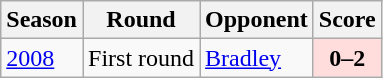<table class="wikitable">
<tr>
<th>Season</th>
<th>Round</th>
<th>Opponent</th>
<th>Score</th>
</tr>
<tr>
<td><a href='#'>2008</a></td>
<td>First round</td>
<td><a href='#'>Bradley</a></td>
<td bgcolor="#ffdddd" style="text-align:center;"><strong>0–2</strong></td>
</tr>
</table>
